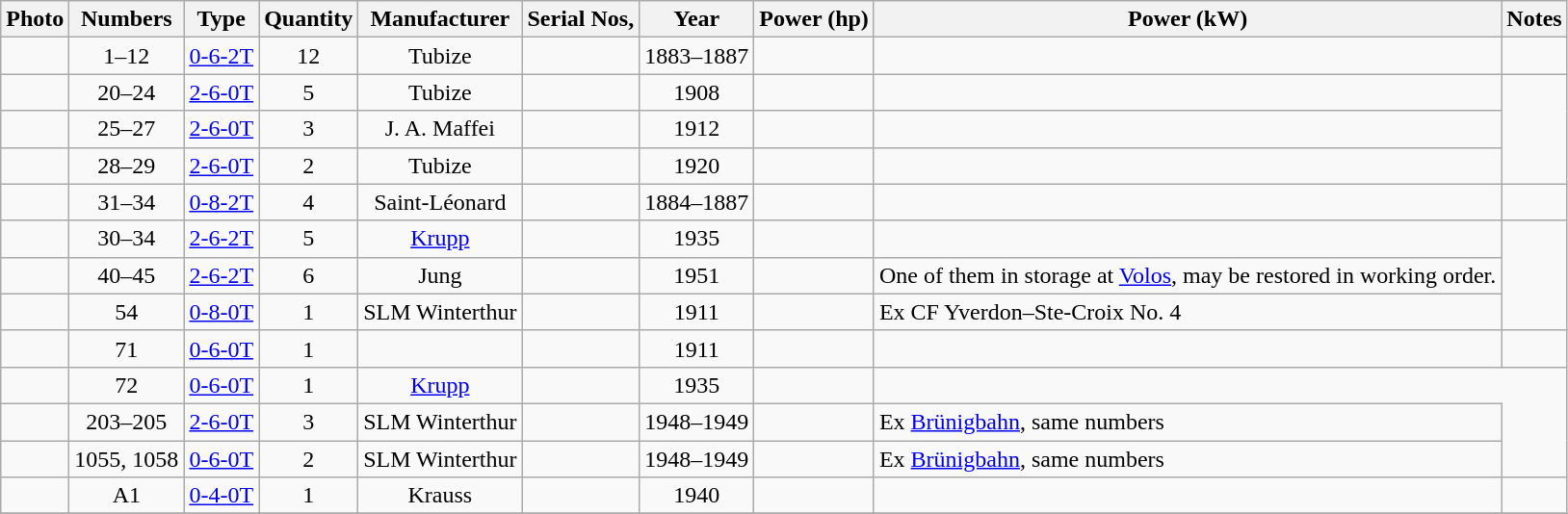<table class="wikitable" style=text-align:center>
<tr>
<th>Photo</th>
<th>Numbers</th>
<th>Type</th>
<th>Quantity</th>
<th>Manufacturer</th>
<th>Serial Nos,</th>
<th>Year</th>
<th>Power (hp)</th>
<th>Power (kW)</th>
<th>Notes</th>
</tr>
<tr>
<td></td>
<td>1–12</td>
<td><a href='#'>0-6-2T</a></td>
<td>12</td>
<td>Tubize</td>
<td></td>
<td>1883–1887</td>
<td></td>
<td></td>
<td align=left></td>
</tr>
<tr>
<td></td>
<td>20–24</td>
<td><a href='#'>2-6-0T</a></td>
<td>5</td>
<td>Tubize</td>
<td></td>
<td>1908</td>
<td></td>
<td align=left></td>
</tr>
<tr>
<td></td>
<td>25–27</td>
<td><a href='#'>2-6-0T</a></td>
<td>3</td>
<td>J. A. Maffei</td>
<td></td>
<td>1912</td>
<td></td>
<td align=left></td>
</tr>
<tr>
<td></td>
<td>28–29</td>
<td><a href='#'>2-6-0T</a></td>
<td>2</td>
<td>Tubize</td>
<td></td>
<td>1920</td>
<td></td>
<td align=left></td>
</tr>
<tr>
<td></td>
<td>31–34</td>
<td><a href='#'>0-8-2T</a></td>
<td>4</td>
<td>Saint-Léonard</td>
<td></td>
<td>1884–1887</td>
<td></td>
<td></td>
<td align=left></td>
</tr>
<tr>
<td></td>
<td>30–34</td>
<td><a href='#'>2-6-2T</a></td>
<td>5</td>
<td><a href='#'>Krupp</a></td>
<td></td>
<td>1935</td>
<td></td>
<td align=left></td>
</tr>
<tr>
<td></td>
<td>40–45</td>
<td><a href='#'>2-6-2T</a></td>
<td>6</td>
<td>Jung</td>
<td></td>
<td>1951</td>
<td></td>
<td align=left>One of them in storage at <a href='#'>Volos</a>, may be restored in working order.</td>
</tr>
<tr>
<td></td>
<td>54</td>
<td><a href='#'>0-8-0T</a></td>
<td>1</td>
<td>SLM Winterthur</td>
<td></td>
<td>1911</td>
<td></td>
<td align=left>Ex CF Yverdon–Ste-Croix No. 4</td>
</tr>
<tr>
<td></td>
<td>71</td>
<td><a href='#'>0-6-0T</a></td>
<td>1</td>
<td></td>
<td></td>
<td>1911</td>
<td></td>
<td></td>
<td align=left></td>
</tr>
<tr>
<td></td>
<td>72</td>
<td><a href='#'>0-6-0T</a></td>
<td>1</td>
<td><a href='#'>Krupp</a></td>
<td></td>
<td>1935</td>
<td></td>
</tr>
<tr>
<td></td>
<td>203–205</td>
<td><a href='#'>2-6-0T</a></td>
<td>3</td>
<td>SLM Winterthur</td>
<td></td>
<td>1948–1949</td>
<td></td>
<td align=left>Ex <a href='#'>Brünigbahn</a>, same numbers</td>
</tr>
<tr>
<td></td>
<td>1055, 1058</td>
<td><a href='#'>0-6-0T</a></td>
<td>2</td>
<td>SLM Winterthur</td>
<td></td>
<td>1948–1949</td>
<td></td>
<td align=left>Ex <a href='#'>Brünigbahn</a>, same numbers</td>
</tr>
<tr>
<td></td>
<td>A1</td>
<td><a href='#'>0-4-0T</a></td>
<td>1</td>
<td>Krauss</td>
<td></td>
<td>1940</td>
<td></td>
<td></td>
<td align=left></td>
</tr>
<tr>
</tr>
</table>
